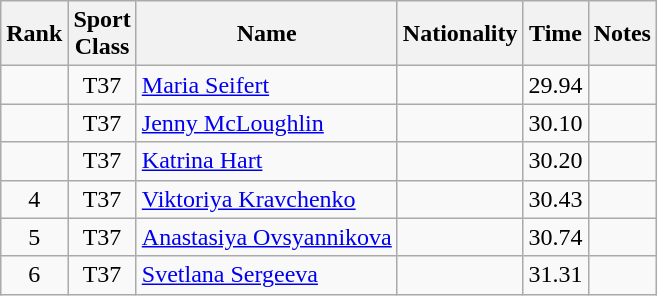<table class="wikitable sortable" style="text-align:center">
<tr>
<th>Rank</th>
<th>Sport<br>Class</th>
<th>Name</th>
<th>Nationality</th>
<th>Time</th>
<th>Notes</th>
</tr>
<tr>
<td></td>
<td>T37</td>
<td align=left><a href='#'>Maria Seifert</a></td>
<td align=left></td>
<td>29.94</td>
<td></td>
</tr>
<tr>
<td></td>
<td>T37</td>
<td align=left><a href='#'>Jenny McLoughlin</a></td>
<td align=left></td>
<td>30.10</td>
<td></td>
</tr>
<tr>
<td></td>
<td>T37</td>
<td align=left><a href='#'>Katrina Hart</a></td>
<td align=left></td>
<td>30.20</td>
<td></td>
</tr>
<tr>
<td>4</td>
<td>T37</td>
<td align=left><a href='#'>Viktoriya Kravchenko</a></td>
<td align=left></td>
<td>30.43</td>
<td></td>
</tr>
<tr>
<td>5</td>
<td>T37</td>
<td align=left><a href='#'>Anastasiya Ovsyannikova</a></td>
<td align=left></td>
<td>30.74</td>
<td></td>
</tr>
<tr>
<td>6</td>
<td>T37</td>
<td align=left><a href='#'>Svetlana Sergeeva</a></td>
<td align=left></td>
<td>31.31</td>
<td></td>
</tr>
</table>
